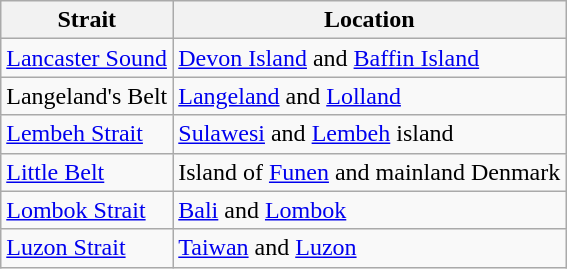<table class="wikitable sortable">
<tr>
<th>Strait</th>
<th>Location</th>
</tr>
<tr>
<td><a href='#'>Lancaster Sound</a></td>
<td><a href='#'>Devon Island</a> and <a href='#'>Baffin Island</a></td>
</tr>
<tr>
<td>Langeland's Belt</td>
<td><a href='#'>Langeland</a> and <a href='#'>Lolland</a></td>
</tr>
<tr>
<td><a href='#'>Lembeh Strait</a></td>
<td><a href='#'>Sulawesi</a> and <a href='#'>Lembeh</a> island</td>
</tr>
<tr>
<td><a href='#'>Little Belt</a></td>
<td>Island of <a href='#'>Funen</a> and mainland Denmark</td>
</tr>
<tr>
<td><a href='#'>Lombok Strait</a></td>
<td><a href='#'>Bali</a> and <a href='#'>Lombok</a></td>
</tr>
<tr>
<td><a href='#'>Luzon Strait</a></td>
<td><a href='#'>Taiwan</a> and <a href='#'>Luzon</a></td>
</tr>
</table>
